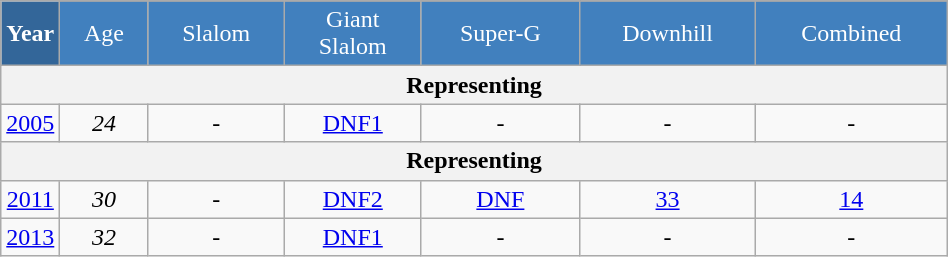<table class="wikitable" style="font-size:100%; text-align:center; border:grey solid 1px; border-collapse:collapse;" width="50%">
<tr style="background-color:#369; color:white;">
<td rowspan="2" colspan="1" width="4%"><strong>Year</strong></td>
</tr>
<tr style="background-color:#4180be; color:white;">
<td>Age</td>
<td>Slalom</td>
<td>Giant<br>Slalom</td>
<td>Super-G</td>
<td>Downhill</td>
<td>Combined</td>
</tr>
<tr>
<th colspan="7" align=center>Representing </th>
</tr>
<tr>
<td><a href='#'>2005</a></td>
<td><em>24</em></td>
<td>-</td>
<td><a href='#'>DNF1</a></td>
<td>-</td>
<td>-</td>
<td>-</td>
</tr>
<tr>
<th colspan="7" align=center>Representing </th>
</tr>
<tr>
<td><a href='#'>2011</a></td>
<td><em>30</em></td>
<td>-</td>
<td><a href='#'>DNF2</a></td>
<td><a href='#'>DNF</a></td>
<td><a href='#'>33</a></td>
<td><a href='#'>14</a></td>
</tr>
<tr>
<td><a href='#'>2013</a></td>
<td><em>32</em></td>
<td>-</td>
<td><a href='#'>DNF1</a></td>
<td>-</td>
<td>-</td>
<td>-</td>
</tr>
</table>
